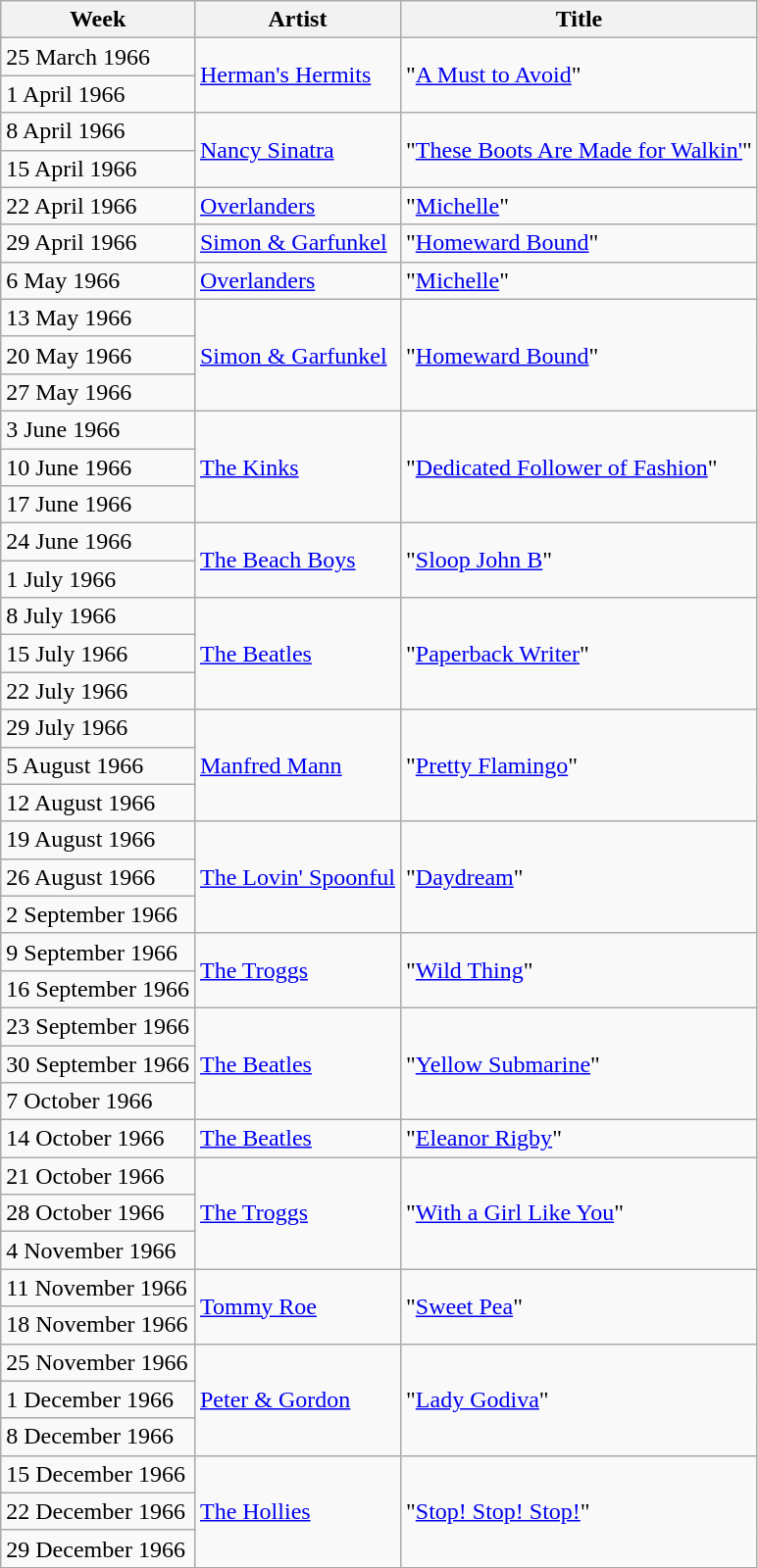<table class="wikitable">
<tr>
<th>Week</th>
<th>Artist</th>
<th>Title</th>
</tr>
<tr>
<td>25 March 1966</td>
<td rowspan="2"><a href='#'>Herman's Hermits</a></td>
<td rowspan="2">"<a href='#'>A Must to Avoid</a>"</td>
</tr>
<tr>
<td>1 April 1966</td>
</tr>
<tr>
<td>8 April 1966</td>
<td rowspan="2"><a href='#'>Nancy Sinatra</a></td>
<td rowspan="2">"<a href='#'>These Boots Are Made for Walkin'</a>"</td>
</tr>
<tr>
<td>15 April 1966</td>
</tr>
<tr>
<td>22 April 1966</td>
<td><a href='#'>Overlanders</a></td>
<td>"<a href='#'>Michelle</a>"</td>
</tr>
<tr>
<td>29 April 1966</td>
<td><a href='#'>Simon & Garfunkel</a></td>
<td>"<a href='#'>Homeward Bound</a>"</td>
</tr>
<tr>
<td>6 May 1966</td>
<td><a href='#'>Overlanders</a></td>
<td>"<a href='#'>Michelle</a>"</td>
</tr>
<tr>
<td>13 May 1966</td>
<td rowspan="3"><a href='#'>Simon & Garfunkel</a></td>
<td rowspan="3">"<a href='#'>Homeward Bound</a>"</td>
</tr>
<tr>
<td>20 May 1966</td>
</tr>
<tr>
<td>27 May 1966</td>
</tr>
<tr>
<td>3 June 1966</td>
<td rowspan="3"><a href='#'>The Kinks</a></td>
<td rowspan="3">"<a href='#'>Dedicated Follower of Fashion</a>"</td>
</tr>
<tr>
<td>10 June 1966</td>
</tr>
<tr>
<td>17 June 1966</td>
</tr>
<tr>
<td>24 June 1966</td>
<td rowspan="2"><a href='#'>The Beach Boys</a></td>
<td rowspan="2">"<a href='#'>Sloop John B</a>"</td>
</tr>
<tr>
<td>1 July 1966</td>
</tr>
<tr>
<td>8 July 1966</td>
<td rowspan="3"><a href='#'>The Beatles</a></td>
<td rowspan="3">"<a href='#'>Paperback Writer</a>"</td>
</tr>
<tr>
<td>15 July 1966</td>
</tr>
<tr>
<td>22 July 1966</td>
</tr>
<tr>
<td>29 July 1966</td>
<td rowspan="3"><a href='#'>Manfred Mann</a></td>
<td rowspan="3">"<a href='#'>Pretty Flamingo</a>"</td>
</tr>
<tr>
<td>5 August 1966</td>
</tr>
<tr>
<td>12 August 1966</td>
</tr>
<tr>
<td>19 August 1966</td>
<td rowspan="3"><a href='#'>The Lovin' Spoonful</a></td>
<td rowspan="3">"<a href='#'>Daydream</a>"</td>
</tr>
<tr>
<td>26 August 1966</td>
</tr>
<tr>
<td>2 September 1966</td>
</tr>
<tr>
<td>9 September 1966</td>
<td rowspan="2"><a href='#'>The Troggs</a></td>
<td rowspan="2">"<a href='#'>Wild Thing</a>"</td>
</tr>
<tr>
<td>16 September 1966</td>
</tr>
<tr>
<td>23 September 1966</td>
<td rowspan="3"><a href='#'>The Beatles</a></td>
<td rowspan="3">"<a href='#'>Yellow Submarine</a>"</td>
</tr>
<tr>
<td>30 September 1966</td>
</tr>
<tr>
<td>7 October 1966</td>
</tr>
<tr>
<td>14 October 1966</td>
<td><a href='#'>The Beatles</a></td>
<td>"<a href='#'>Eleanor Rigby</a>"</td>
</tr>
<tr>
<td>21 October 1966</td>
<td rowspan="3"><a href='#'>The Troggs</a></td>
<td rowspan="3">"<a href='#'>With a Girl Like You</a>"</td>
</tr>
<tr>
<td>28 October 1966</td>
</tr>
<tr>
<td>4 November 1966</td>
</tr>
<tr>
<td>11 November 1966</td>
<td rowspan="2"><a href='#'>Tommy Roe</a></td>
<td rowspan="2">"<a href='#'>Sweet Pea</a>"</td>
</tr>
<tr>
<td>18 November 1966</td>
</tr>
<tr>
<td>25 November 1966</td>
<td rowspan="3"><a href='#'>Peter & Gordon</a></td>
<td rowspan="3">"<a href='#'>Lady Godiva</a>"</td>
</tr>
<tr>
<td>1 December 1966</td>
</tr>
<tr>
<td>8 December 1966</td>
</tr>
<tr>
<td>15 December 1966</td>
<td rowspan="3"><a href='#'>The Hollies</a></td>
<td rowspan="3">"<a href='#'>Stop! Stop! Stop!</a>"</td>
</tr>
<tr>
<td>22 December 1966</td>
</tr>
<tr>
<td>29 December 1966</td>
</tr>
</table>
